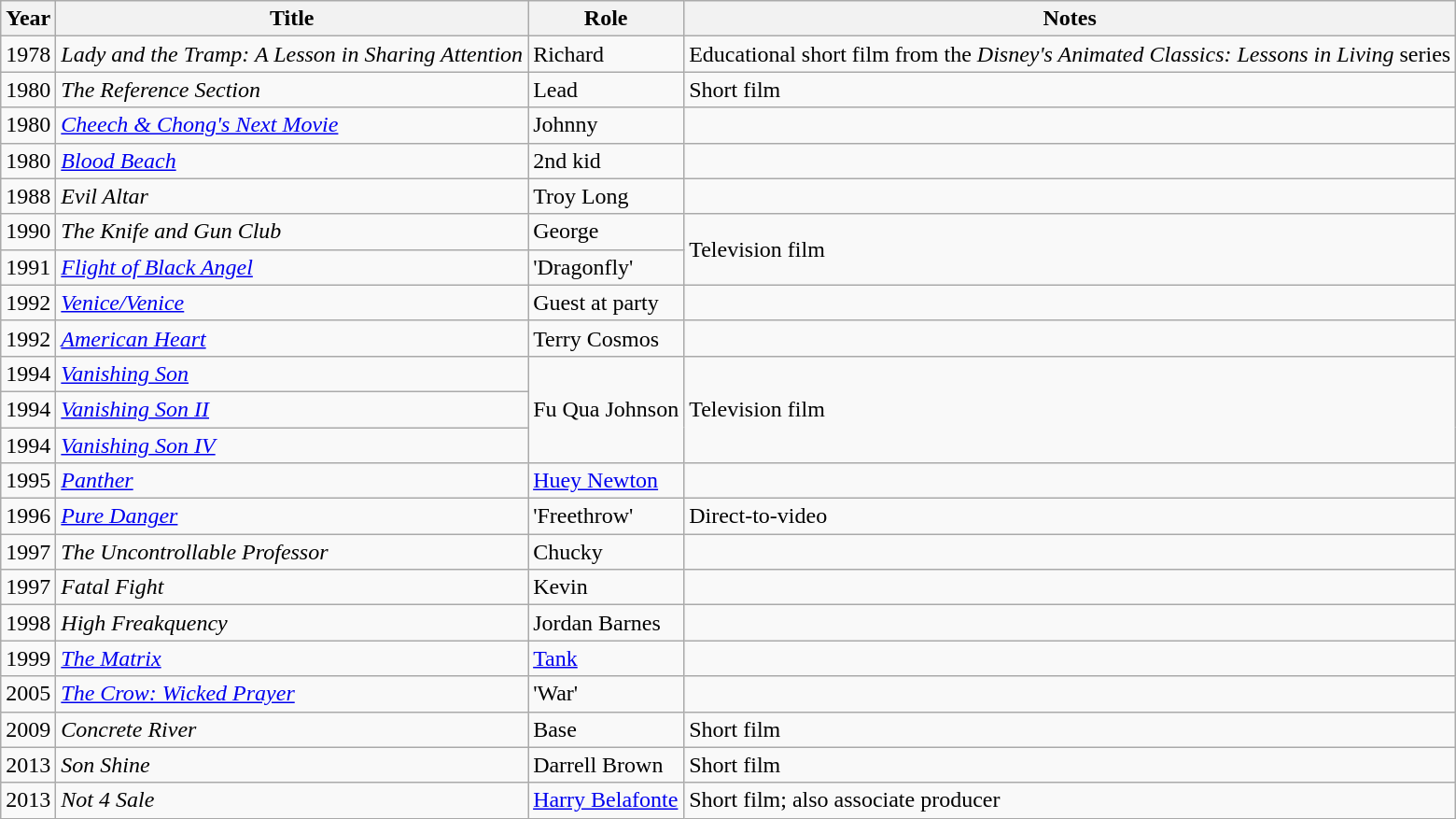<table class="wikitable sortable">
<tr>
<th>Year</th>
<th>Title</th>
<th>Role</th>
<th>Notes</th>
</tr>
<tr>
<td>1978</td>
<td><em>Lady and the Tramp: A Lesson in Sharing Attention</em></td>
<td>Richard</td>
<td>Educational short film from the <em>Disney's Animated Classics: Lessons in Living</em> series</td>
</tr>
<tr>
<td>1980</td>
<td><em>The Reference Section</em></td>
<td>Lead</td>
<td>Short film</td>
</tr>
<tr>
<td>1980</td>
<td><em><a href='#'>Cheech & Chong's Next Movie</a></em></td>
<td>Johnny</td>
<td></td>
</tr>
<tr>
<td>1980</td>
<td><em><a href='#'>Blood Beach</a></em></td>
<td>2nd kid</td>
<td></td>
</tr>
<tr>
<td>1988</td>
<td><em>Evil Altar</em></td>
<td>Troy Long</td>
<td></td>
</tr>
<tr>
<td>1990</td>
<td><em>The Knife and Gun Club</em></td>
<td>George</td>
<td rowspan=2>Television film</td>
</tr>
<tr>
<td>1991</td>
<td><em><a href='#'>Flight of Black Angel</a></em></td>
<td>'Dragonfly'</td>
</tr>
<tr>
<td>1992</td>
<td><em><a href='#'>Venice/Venice</a></em></td>
<td>Guest at party</td>
<td></td>
</tr>
<tr>
<td>1992</td>
<td><em><a href='#'>American Heart</a></em></td>
<td>Terry Cosmos</td>
<td></td>
</tr>
<tr>
<td>1994</td>
<td><em><a href='#'>Vanishing Son</a></em></td>
<td rowspan=3>Fu Qua Johnson</td>
<td rowspan=3>Television film</td>
</tr>
<tr>
<td>1994</td>
<td><em><a href='#'>Vanishing Son II</a></em></td>
</tr>
<tr>
<td>1994</td>
<td><em><a href='#'>Vanishing Son IV</a></em></td>
</tr>
<tr>
<td>1995</td>
<td><em><a href='#'>Panther</a></em></td>
<td><a href='#'>Huey Newton</a></td>
<td></td>
</tr>
<tr>
<td>1996</td>
<td><em><a href='#'>Pure Danger</a></em></td>
<td>'Freethrow'</td>
<td>Direct-to-video</td>
</tr>
<tr>
<td>1997</td>
<td><em>The Uncontrollable Professor</em></td>
<td>Chucky</td>
<td></td>
</tr>
<tr>
<td>1997</td>
<td><em>Fatal Fight</em></td>
<td>Kevin</td>
<td></td>
</tr>
<tr>
<td>1998</td>
<td><em>High Freakquency</em></td>
<td>Jordan Barnes</td>
<td></td>
</tr>
<tr>
<td>1999</td>
<td><em><a href='#'>The Matrix</a></em></td>
<td><a href='#'>Tank</a></td>
<td></td>
</tr>
<tr>
<td>2005</td>
<td><em><a href='#'>The Crow: Wicked Prayer</a></em></td>
<td>'War'</td>
<td></td>
</tr>
<tr>
<td>2009</td>
<td><em>Concrete River</em></td>
<td>Base</td>
<td>Short film</td>
</tr>
<tr>
<td>2013</td>
<td><em>Son Shine</em></td>
<td>Darrell Brown</td>
<td>Short film</td>
</tr>
<tr>
<td>2013</td>
<td><em>Not 4 Sale</em></td>
<td><a href='#'>Harry Belafonte</a></td>
<td>Short film; also associate producer</td>
</tr>
</table>
